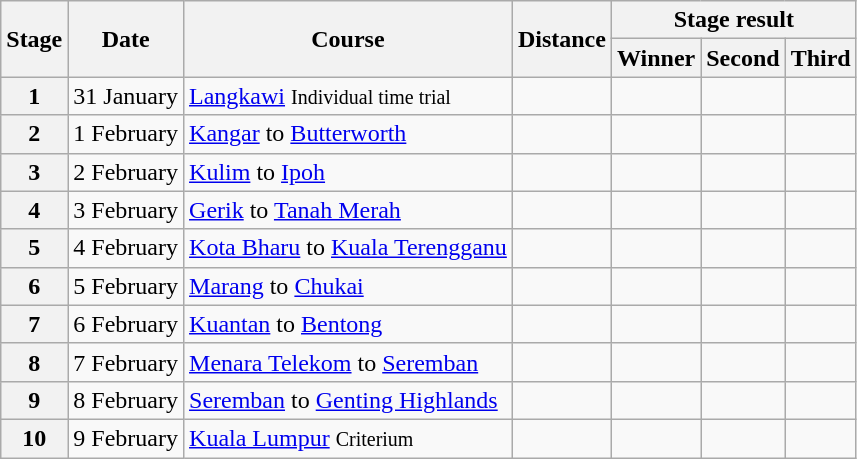<table class=wikitable>
<tr>
<th rowspan=2>Stage</th>
<th rowspan=2>Date</th>
<th rowspan=2>Course</th>
<th rowspan=2>Distance</th>
<th colspan=3>Stage result</th>
</tr>
<tr>
<th>Winner</th>
<th>Second</th>
<th>Third</th>
</tr>
<tr>
<th>1</th>
<td>31 January</td>
<td><a href='#'>Langkawi</a> <small>Individual time trial</small></td>
<td align=center></td>
<td></td>
<td></td>
<td></td>
</tr>
<tr>
<th>2</th>
<td>1 February</td>
<td><a href='#'>Kangar</a> to <a href='#'>Butterworth</a></td>
<td align=center></td>
<td></td>
<td></td>
<td></td>
</tr>
<tr>
<th>3</th>
<td>2 February</td>
<td><a href='#'>Kulim</a> to <a href='#'>Ipoh</a></td>
<td align=center></td>
<td></td>
<td></td>
<td></td>
</tr>
<tr>
<th>4</th>
<td>3 February</td>
<td><a href='#'>Gerik</a> to <a href='#'>Tanah Merah</a></td>
<td align=center></td>
<td></td>
<td></td>
<td></td>
</tr>
<tr>
<th>5</th>
<td>4 February</td>
<td><a href='#'>Kota Bharu</a> to <a href='#'>Kuala Terengganu</a></td>
<td align=center></td>
<td></td>
<td></td>
<td></td>
</tr>
<tr>
<th>6</th>
<td>5 February</td>
<td><a href='#'>Marang</a> to <a href='#'>Chukai</a></td>
<td align=center></td>
<td></td>
<td></td>
<td></td>
</tr>
<tr>
<th>7</th>
<td>6 February</td>
<td><a href='#'>Kuantan</a> to <a href='#'>Bentong</a></td>
<td align=center></td>
<td></td>
<td></td>
<td></td>
</tr>
<tr>
<th>8</th>
<td>7 February</td>
<td><a href='#'>Menara Telekom</a> to <a href='#'>Seremban</a></td>
<td align=center></td>
<td></td>
<td></td>
<td></td>
</tr>
<tr>
<th>9</th>
<td>8 February</td>
<td><a href='#'>Seremban</a> to <a href='#'>Genting Highlands</a></td>
<td align=center></td>
<td></td>
<td></td>
<td></td>
</tr>
<tr>
<th>10</th>
<td>9 February</td>
<td><a href='#'>Kuala Lumpur</a> <small>Criterium</small></td>
<td align=center></td>
<td></td>
<td></td>
<td></td>
</tr>
</table>
